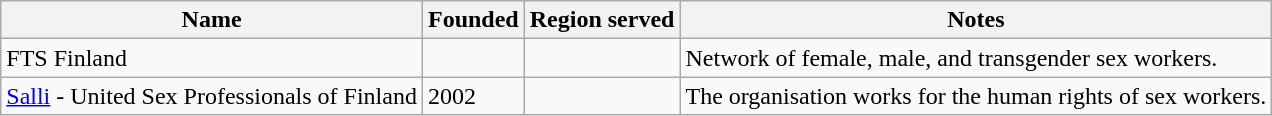<table class="wikitable sortable">
<tr>
<th>Name</th>
<th>Founded</th>
<th>Region served</th>
<th>Notes</th>
</tr>
<tr>
<td>FTS Finland</td>
<td></td>
<td></td>
<td>Network of female, male, and transgender sex workers.</td>
</tr>
<tr>
<td><a href='#'>Salli</a> - United Sex Professionals of Finland</td>
<td>2002</td>
<td></td>
<td>The organisation works for the human rights of sex workers.</td>
</tr>
</table>
